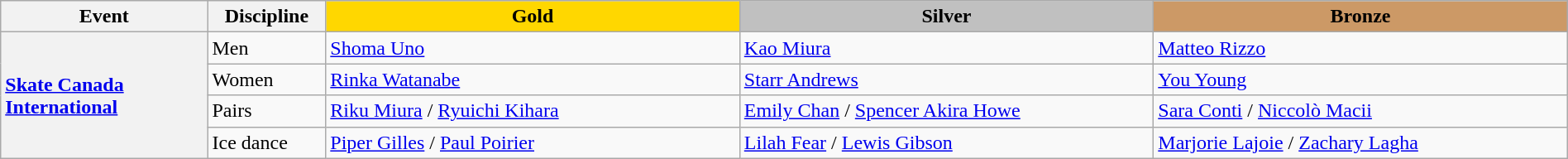<table class="wikitable unsortable" style="text-align:left; width:100%;">
<tr>
<th scope="col" style="width:10%">Event</th>
<th scope="col" style="width:5%">Discipline</th>
<td scope="col" style="text-align:center; width:20%; background:gold"><strong>Gold</strong></td>
<td scope="col" style="text-align:center; width:20%; background:silver"><strong>Silver</strong></td>
<td scope="col" style="text-align:center; width:20%; background:#c96"><strong>Bronze</strong></td>
</tr>
<tr>
<th scope="row" style="text-align:left" rowspan="4"> <a href='#'>Skate Canada International</a></th>
<td>Men</td>
<td> <a href='#'>Shoma Uno</a></td>
<td> <a href='#'>Kao Miura</a></td>
<td> <a href='#'>Matteo Rizzo</a></td>
</tr>
<tr>
<td>Women</td>
<td> <a href='#'>Rinka Watanabe</a></td>
<td> <a href='#'>Starr Andrews</a></td>
<td> <a href='#'>You Young</a></td>
</tr>
<tr>
<td>Pairs</td>
<td> <a href='#'>Riku Miura</a> / <a href='#'>Ryuichi Kihara</a></td>
<td> <a href='#'>Emily Chan</a> / <a href='#'>Spencer Akira Howe</a></td>
<td> <a href='#'>Sara Conti</a> / <a href='#'>Niccolò Macii</a></td>
</tr>
<tr>
<td>Ice dance</td>
<td> <a href='#'>Piper Gilles</a> / <a href='#'>Paul Poirier</a></td>
<td> <a href='#'>Lilah Fear</a> / <a href='#'>Lewis Gibson</a></td>
<td> <a href='#'>Marjorie Lajoie</a> / <a href='#'>Zachary Lagha</a></td>
</tr>
</table>
